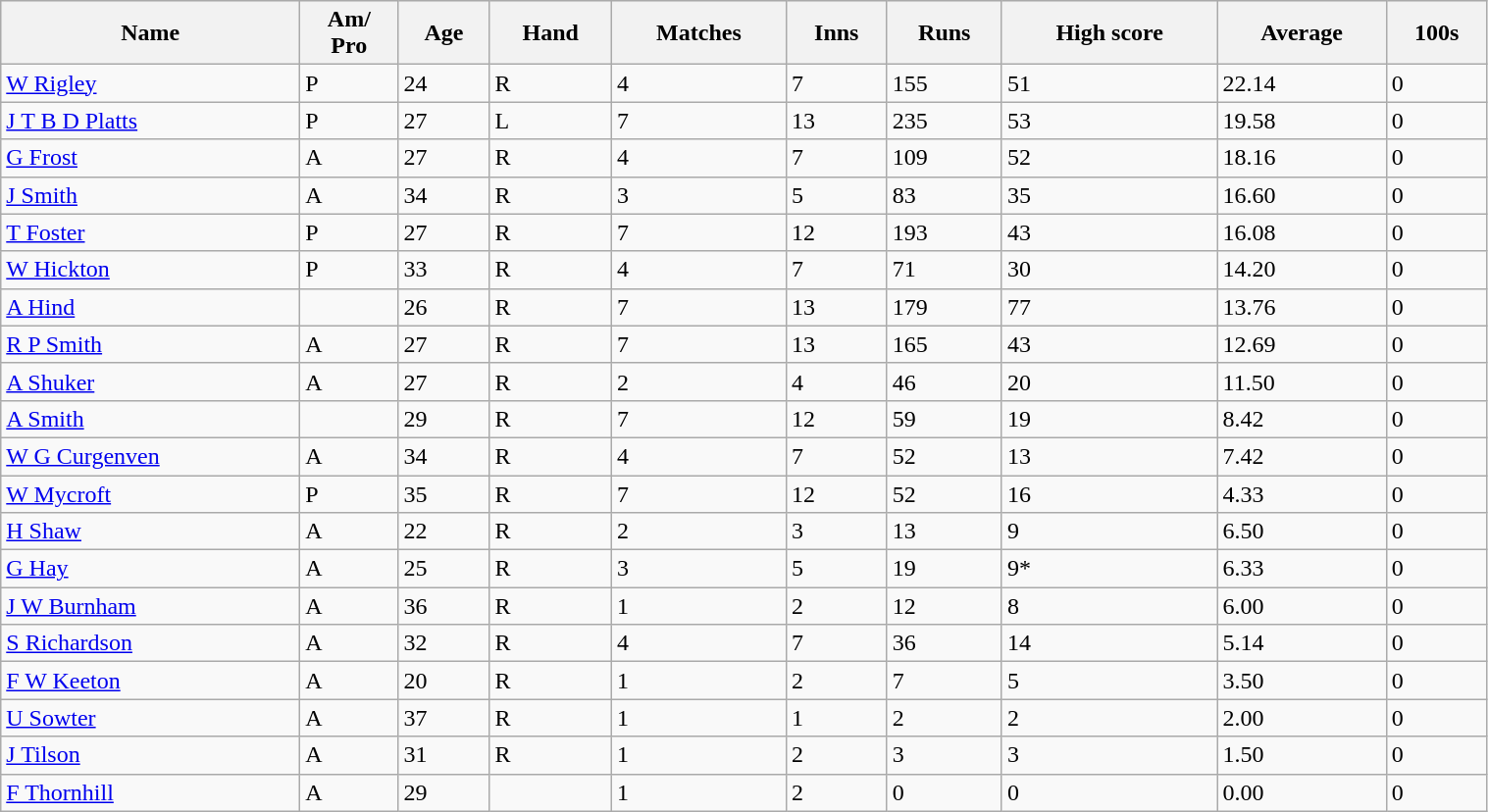<table class="wikitable sortable" width="80%">
<tr bgcolor="#efefef">
<th>Name</th>
<th>Am/<br>Pro</th>
<th>Age</th>
<th>Hand</th>
<th>Matches</th>
<th>Inns</th>
<th>Runs</th>
<th>High score</th>
<th>Average</th>
<th>100s</th>
</tr>
<tr>
<td><a href='#'>W Rigley</a></td>
<td>P</td>
<td>24</td>
<td>R</td>
<td>4</td>
<td>7</td>
<td>155</td>
<td>51</td>
<td>22.14</td>
<td>0</td>
</tr>
<tr>
<td><a href='#'>J T B D Platts</a></td>
<td>P</td>
<td>27</td>
<td>L</td>
<td>7</td>
<td>13</td>
<td>235</td>
<td>53</td>
<td>19.58</td>
<td>0</td>
</tr>
<tr>
<td><a href='#'>G Frost</a></td>
<td>A</td>
<td>27</td>
<td>R</td>
<td>4</td>
<td>7</td>
<td>109</td>
<td>52</td>
<td>18.16</td>
<td>0</td>
</tr>
<tr>
<td><a href='#'>J Smith</a></td>
<td>A</td>
<td>34</td>
<td>R</td>
<td>3</td>
<td>5</td>
<td>83</td>
<td>35</td>
<td>16.60</td>
<td>0</td>
</tr>
<tr>
<td><a href='#'>T Foster</a></td>
<td>P</td>
<td>27</td>
<td>R</td>
<td>7</td>
<td>12</td>
<td>193</td>
<td>43</td>
<td>16.08</td>
<td>0</td>
</tr>
<tr>
<td><a href='#'>W Hickton</a></td>
<td>P</td>
<td>33</td>
<td>R</td>
<td>4</td>
<td>7</td>
<td>71</td>
<td>30</td>
<td>14.20</td>
<td>0</td>
</tr>
<tr>
<td><a href='#'>A Hind</a></td>
<td></td>
<td>26</td>
<td>R</td>
<td>7</td>
<td>13</td>
<td>179</td>
<td>77</td>
<td>13.76</td>
<td>0</td>
</tr>
<tr>
<td><a href='#'>R P Smith</a></td>
<td>A</td>
<td>27</td>
<td>R</td>
<td>7</td>
<td>13</td>
<td>165</td>
<td>43</td>
<td>12.69</td>
<td>0</td>
</tr>
<tr>
<td><a href='#'>A Shuker</a></td>
<td>A</td>
<td>27</td>
<td>R</td>
<td>2</td>
<td>4</td>
<td>46</td>
<td>20</td>
<td>11.50</td>
<td>0</td>
</tr>
<tr>
<td><a href='#'>A Smith</a></td>
<td></td>
<td>29</td>
<td>R</td>
<td>7</td>
<td>12</td>
<td>59</td>
<td>19</td>
<td>8.42</td>
<td>0</td>
</tr>
<tr>
<td><a href='#'>W G Curgenven</a></td>
<td>A</td>
<td>34</td>
<td>R</td>
<td>4</td>
<td>7</td>
<td>52</td>
<td>13</td>
<td>7.42</td>
<td>0</td>
</tr>
<tr>
<td><a href='#'>W Mycroft</a></td>
<td>P</td>
<td>35</td>
<td>R</td>
<td>7</td>
<td>12</td>
<td>52</td>
<td>16</td>
<td>4.33</td>
<td>0</td>
</tr>
<tr>
<td><a href='#'>H Shaw</a></td>
<td>A</td>
<td>22</td>
<td>R</td>
<td>2</td>
<td>3</td>
<td>13</td>
<td>9</td>
<td>6.50</td>
<td>0</td>
</tr>
<tr>
<td><a href='#'>G Hay</a></td>
<td>A</td>
<td>25</td>
<td>R</td>
<td>3</td>
<td>5</td>
<td>19</td>
<td>9*</td>
<td>6.33</td>
<td>0</td>
</tr>
<tr>
<td><a href='#'>J W Burnham</a></td>
<td>A</td>
<td>36</td>
<td>R</td>
<td>1</td>
<td>2</td>
<td>12</td>
<td>8</td>
<td>6.00</td>
<td>0</td>
</tr>
<tr>
<td><a href='#'>S Richardson</a></td>
<td>A</td>
<td>32</td>
<td>R</td>
<td>4</td>
<td>7</td>
<td>36</td>
<td>14</td>
<td>5.14</td>
<td>0</td>
</tr>
<tr>
<td><a href='#'>F W Keeton</a></td>
<td>A</td>
<td>20</td>
<td>R</td>
<td>1</td>
<td>2</td>
<td>7</td>
<td>5</td>
<td>3.50</td>
<td>0</td>
</tr>
<tr>
<td><a href='#'>U Sowter</a></td>
<td>A</td>
<td>37</td>
<td>R</td>
<td>1</td>
<td>1</td>
<td>2</td>
<td>2</td>
<td>2.00</td>
<td>0</td>
</tr>
<tr>
<td><a href='#'>J Tilson</a></td>
<td>A</td>
<td>31</td>
<td>R</td>
<td>1</td>
<td>2</td>
<td>3</td>
<td>3</td>
<td>1.50</td>
<td>0</td>
</tr>
<tr>
<td><a href='#'>F Thornhill</a></td>
<td>A</td>
<td>29</td>
<td></td>
<td>1</td>
<td>2</td>
<td>0</td>
<td>0</td>
<td>0.00</td>
<td>0</td>
</tr>
</table>
